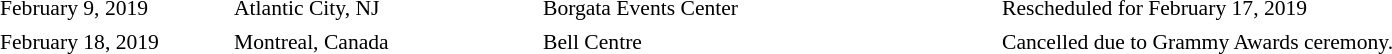<table cellpadding="2" style="border: 0px solid darkgray; font-size:90%">
<tr>
<th width="150"></th>
<th width="200"></th>
<th width="300"></th>
<th width="575"></th>
</tr>
<tr border="0">
</tr>
<tr>
<td>February 9, 2019</td>
<td>Atlantic City, NJ</td>
<td>Borgata Events Center</td>
<td>Rescheduled for February 17, 2019</td>
</tr>
<tr>
<td>February 18, 2019</td>
<td>Montreal, Canada</td>
<td>Bell Centre</td>
<td>Cancelled due to Grammy Awards ceremony.</td>
</tr>
</table>
